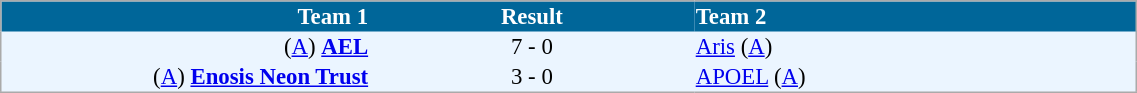<table cellspacing="0" style="background: #EBF5FF; border: 1px #aaa solid; border-collapse: collapse; font-size: 95%;" width=60%>
<tr bgcolor=#006699 style="color:white;">
<th width=25% align="right">Team 1</th>
<th width=22% align="center">Result</th>
<th width=30% align="left">Team 2</th>
</tr>
<tr>
<td align=right>(<a href='#'>A</a>) <strong><a href='#'>AEL</a></strong></td>
<td align=center>7 - 0</td>
<td align=left><a href='#'>Aris</a> (<a href='#'>A</a>)</td>
</tr>
<tr>
<td align=right>(<a href='#'>A</a>) <strong><a href='#'>Enosis Neon Trust</a></strong></td>
<td align=center>3 - 0</td>
<td align=left><a href='#'>APOEL</a> (<a href='#'>A</a>)</td>
</tr>
<tr>
</tr>
</table>
